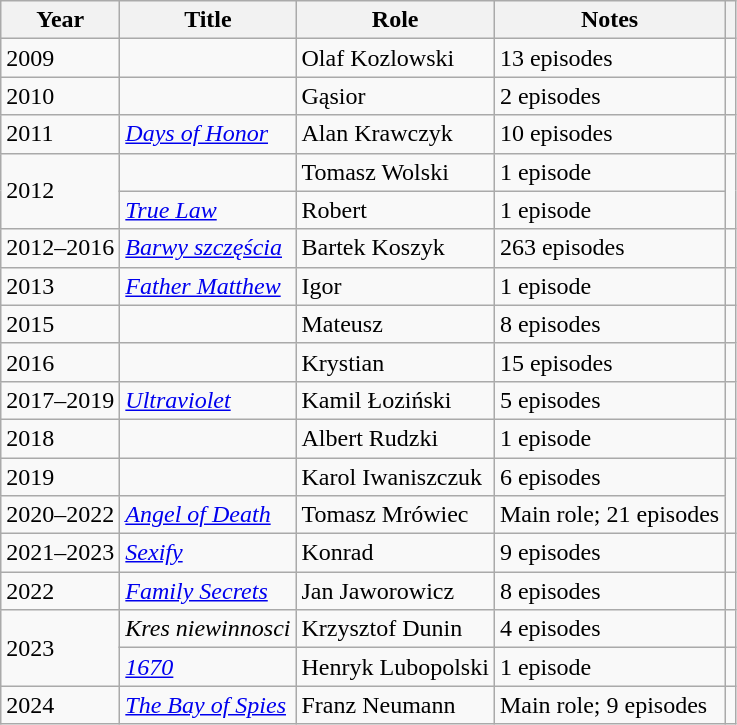<table class="wikitable sortable">
<tr>
<th>Year</th>
<th>Title</th>
<th>Role</th>
<th class="unsortable">Notes</th>
<th class="unsortable"></th>
</tr>
<tr>
<td>2009</td>
<td><em></em></td>
<td>Olaf Kozlowski</td>
<td>13 episodes</td>
<td></td>
</tr>
<tr>
<td>2010</td>
<td><em></em></td>
<td>Gąsior</td>
<td>2 episodes</td>
<td></td>
</tr>
<tr>
<td>2011</td>
<td><em><a href='#'>Days of Honor</a></em></td>
<td>Alan Krawczyk</td>
<td>10 episodes</td>
<td></td>
</tr>
<tr>
<td rowspan="2">2012</td>
<td><em></em></td>
<td>Tomasz Wolski</td>
<td>1 episode</td>
<td rowspan="2"></td>
</tr>
<tr>
<td><em><a href='#'>True Law</a></em></td>
<td>Robert</td>
<td>1 episode</td>
</tr>
<tr>
<td>2012–2016</td>
<td><em><a href='#'>Barwy szczęścia</a></em></td>
<td>Bartek Koszyk</td>
<td>263 episodes</td>
<td></td>
</tr>
<tr>
<td>2013</td>
<td><em><a href='#'>Father Matthew</a></em></td>
<td>Igor</td>
<td>1 episode</td>
<td></td>
</tr>
<tr>
<td>2015</td>
<td><em></em></td>
<td>Mateusz</td>
<td>8 episodes</td>
<td></td>
</tr>
<tr>
<td>2016</td>
<td><em></em></td>
<td>Krystian</td>
<td>15 episodes</td>
<td></td>
</tr>
<tr>
<td>2017–2019</td>
<td><em><a href='#'>Ultraviolet</a></em></td>
<td>Kamil Łoziński</td>
<td>5 episodes</td>
<td></td>
</tr>
<tr>
<td>2018</td>
<td><em></em></td>
<td>Albert Rudzki</td>
<td>1 episode</td>
<td></td>
</tr>
<tr>
<td>2019</td>
<td><em></em></td>
<td>Karol Iwaniszczuk</td>
<td>6 episodes</td>
<td rowspan="2"></td>
</tr>
<tr>
<td>2020–2022</td>
<td><em><a href='#'>Angel of Death</a></em></td>
<td>Tomasz Mrówiec</td>
<td>Main role; 21 episodes</td>
</tr>
<tr>
<td>2021–2023</td>
<td><em><a href='#'>Sexify</a></em></td>
<td>Konrad</td>
<td>9 episodes</td>
<td></td>
</tr>
<tr>
<td>2022</td>
<td><em><a href='#'>Family Secrets</a></em></td>
<td>Jan Jaworowicz</td>
<td>8 episodes</td>
<td></td>
</tr>
<tr>
<td rowspan="2">2023</td>
<td><em>Kres niewinnosci</em></td>
<td>Krzysztof Dunin</td>
<td>4 episodes</td>
<td></td>
</tr>
<tr>
<td><em><a href='#'>1670</a></em></td>
<td>Henryk Lubopolski</td>
<td>1 episode</td>
<td></td>
</tr>
<tr>
<td>2024</td>
<td><em><a href='#'>The Bay of Spies</a></em></td>
<td>Franz Neumann</td>
<td>Main role; 9 episodes</td>
<td></td>
</tr>
</table>
